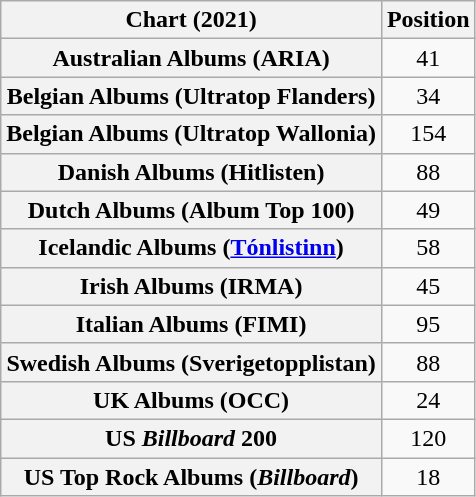<table class="wikitable plainrowheaders sortable" style="text-align:center">
<tr>
<th scope="col">Chart (2021)</th>
<th scope="col">Position</th>
</tr>
<tr>
<th scope="row">Australian Albums (ARIA)</th>
<td>41</td>
</tr>
<tr>
<th scope="row">Belgian Albums (Ultratop Flanders)</th>
<td>34</td>
</tr>
<tr>
<th scope="row">Belgian Albums (Ultratop Wallonia)</th>
<td>154</td>
</tr>
<tr>
<th scope="row">Danish Albums (Hitlisten)</th>
<td>88</td>
</tr>
<tr>
<th scope="row">Dutch Albums (Album Top 100)</th>
<td>49</td>
</tr>
<tr>
<th scope="row">Icelandic Albums (<a href='#'>Tónlistinn</a>)</th>
<td>58</td>
</tr>
<tr>
<th scope="row">Irish Albums (IRMA)</th>
<td>45</td>
</tr>
<tr>
<th scope="row">Italian Albums (FIMI)</th>
<td>95</td>
</tr>
<tr>
<th scope="row">Swedish Albums (Sverigetopplistan)</th>
<td>88</td>
</tr>
<tr>
<th scope="row">UK Albums (OCC)</th>
<td>24</td>
</tr>
<tr>
<th scope="row">US <em>Billboard</em> 200</th>
<td>120</td>
</tr>
<tr>
<th scope="row">US Top Rock Albums (<em>Billboard</em>)</th>
<td>18</td>
</tr>
</table>
